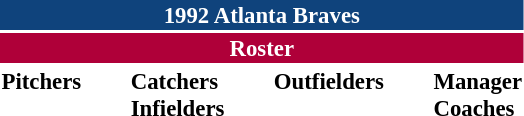<table class="toccolours" style="font-size: 95%;">
<tr>
<th colspan="10" style="background:#0f437c; color:#fff; text-align:center;">1992 Atlanta Braves</th>
</tr>
<tr>
<td colspan="10" style="background:#af0039; color:white; text-align:center;"><strong>Roster</strong></td>
</tr>
<tr>
<td valign="top"><strong>Pitchers</strong><br>

















</td>
<td style="width:25px;"></td>
<td valign="top"><strong>Catchers</strong><br>




<strong>Infielders</strong>








</td>
<td style="width:25px;"></td>
<td valign="top"><strong>Outfielders</strong><br>






</td>
<td style="width:25px;"></td>
<td valign="top"><strong>Manager</strong><br>
<strong>Coaches</strong>






</td>
</tr>
</table>
